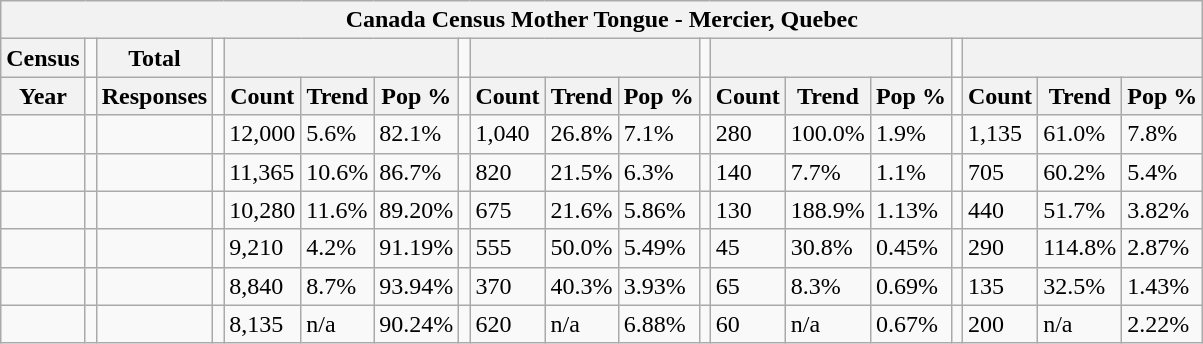<table class="wikitable">
<tr>
<th colspan="19">Canada Census Mother Tongue - Mercier, Quebec</th>
</tr>
<tr>
<th>Census</th>
<td></td>
<th>Total</th>
<td colspan="1"></td>
<th colspan="3"></th>
<td colspan="1"></td>
<th colspan="3"></th>
<td colspan="1"></td>
<th colspan="3"></th>
<td colspan="1"></td>
<th colspan="3"></th>
</tr>
<tr>
<th>Year</th>
<td></td>
<th>Responses</th>
<td></td>
<th>Count</th>
<th>Trend</th>
<th>Pop %</th>
<td></td>
<th>Count</th>
<th>Trend</th>
<th>Pop %</th>
<td></td>
<th>Count</th>
<th>Trend</th>
<th>Pop %</th>
<td></td>
<th>Count</th>
<th>Trend</th>
<th>Pop %</th>
</tr>
<tr>
<td></td>
<td></td>
<td></td>
<td></td>
<td>12,000</td>
<td> 5.6%</td>
<td>82.1%</td>
<td></td>
<td>1,040</td>
<td> 26.8%</td>
<td>7.1%</td>
<td></td>
<td>280</td>
<td> 100.0%</td>
<td>1.9%</td>
<td></td>
<td>1,135</td>
<td> 61.0%</td>
<td>7.8%</td>
</tr>
<tr>
<td></td>
<td></td>
<td></td>
<td></td>
<td>11,365</td>
<td> 10.6%</td>
<td>86.7%</td>
<td></td>
<td>820</td>
<td> 21.5%</td>
<td>6.3%</td>
<td></td>
<td>140</td>
<td> 7.7%</td>
<td>1.1%</td>
<td></td>
<td>705</td>
<td> 60.2%</td>
<td>5.4%</td>
</tr>
<tr>
<td></td>
<td></td>
<td></td>
<td></td>
<td>10,280</td>
<td> 11.6%</td>
<td>89.20%</td>
<td></td>
<td>675</td>
<td> 21.6%</td>
<td>5.86%</td>
<td></td>
<td>130</td>
<td> 188.9%</td>
<td>1.13%</td>
<td></td>
<td>440</td>
<td> 51.7%</td>
<td>3.82%</td>
</tr>
<tr>
<td></td>
<td></td>
<td></td>
<td></td>
<td>9,210</td>
<td> 4.2%</td>
<td>91.19%</td>
<td></td>
<td>555</td>
<td> 50.0%</td>
<td>5.49%</td>
<td></td>
<td>45</td>
<td> 30.8%</td>
<td>0.45%</td>
<td></td>
<td>290</td>
<td> 114.8%</td>
<td>2.87%</td>
</tr>
<tr>
<td></td>
<td></td>
<td></td>
<td></td>
<td>8,840</td>
<td> 8.7%</td>
<td>93.94%</td>
<td></td>
<td>370</td>
<td> 40.3%</td>
<td>3.93%</td>
<td></td>
<td>65</td>
<td> 8.3%</td>
<td>0.69%</td>
<td></td>
<td>135</td>
<td> 32.5%</td>
<td>1.43%</td>
</tr>
<tr>
<td></td>
<td></td>
<td></td>
<td></td>
<td>8,135</td>
<td>n/a</td>
<td>90.24%</td>
<td></td>
<td>620</td>
<td>n/a</td>
<td>6.88%</td>
<td></td>
<td>60</td>
<td>n/a</td>
<td>0.67%</td>
<td></td>
<td>200</td>
<td>n/a</td>
<td>2.22%</td>
</tr>
</table>
